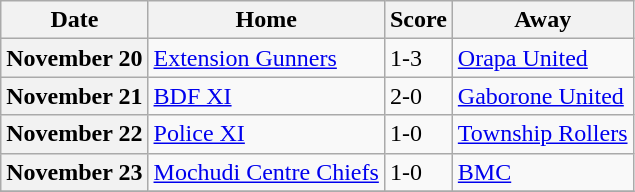<table class="wikitable sortable plainrowheaders">
<tr>
<th scope="col">Date</th>
<th scope="col">Home</th>
<th scope="col">Score</th>
<th scope="col">Away</th>
</tr>
<tr>
<th scope="row">November 20</th>
<td><a href='#'>Extension Gunners</a></td>
<td>1-3</td>
<td><a href='#'>Orapa United</a></td>
</tr>
<tr>
<th scope="row">November 21</th>
<td><a href='#'>BDF XI</a></td>
<td>2-0</td>
<td><a href='#'>Gaborone United</a></td>
</tr>
<tr>
<th scope="row">November 22</th>
<td><a href='#'>Police XI</a></td>
<td>1-0</td>
<td><a href='#'>Township Rollers</a></td>
</tr>
<tr>
<th scope="row">November 23</th>
<td><a href='#'>Mochudi Centre Chiefs</a></td>
<td>1-0</td>
<td><a href='#'>BMC</a></td>
</tr>
<tr>
</tr>
</table>
